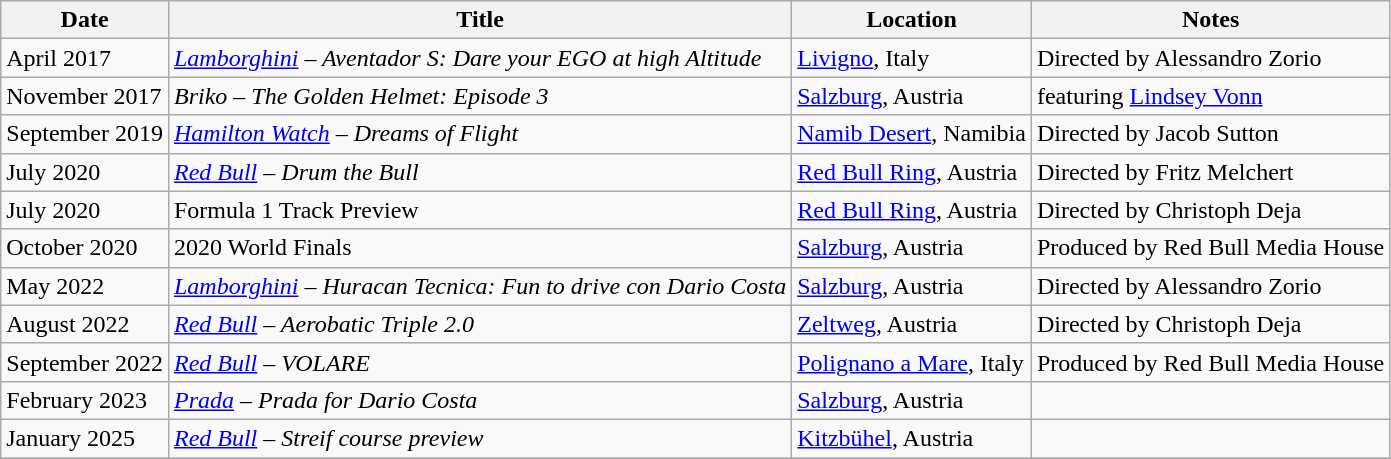<table class="wikitable plainrowheaders">
<tr>
<th>Date</th>
<th>Title</th>
<th>Location</th>
<th>Notes</th>
</tr>
<tr>
<td>April 2017</td>
<td><em><a href='#'>Lamborghini</a> – Aventador S: Dare your EGO at high Altitude</em></td>
<td><a href='#'>Livigno</a>, Italy</td>
<td>Directed by Alessandro Zorio</td>
</tr>
<tr>
<td>November 2017</td>
<td><em>Briko – The Golden Helmet: Episode 3</em></td>
<td><a href='#'>Salzburg</a>, Austria</td>
<td>featuring <a href='#'>Lindsey Vonn</a></td>
</tr>
<tr>
<td>September 2019</td>
<td><em><a href='#'>Hamilton Watch</a> – Dreams of Flight</em></td>
<td><a href='#'>Namib Desert</a>, Namibia</td>
<td>Directed by Jacob Sutton</td>
</tr>
<tr>
<td>July 2020</td>
<td><em><a href='#'>Red Bull</a> – Drum the Bull</em></td>
<td><a href='#'>Red Bull Ring</a>, Austria</td>
<td>Directed by Fritz Melchert</td>
</tr>
<tr>
<td>July 2020</td>
<td>Formula 1 Track Preview<em></td>
<td><a href='#'>Red Bull Ring</a>, Austria</td>
<td>Directed by Christoph Deja</td>
</tr>
<tr>
<td>October 2020</td>
<td>2020 World Finals</em></td>
<td><a href='#'>Salzburg</a>, Austria</td>
<td>Produced by Red Bull Media House</td>
</tr>
<tr>
<td>May 2022</td>
<td><em><a href='#'>Lamborghini</a> – Huracan Tecnica: Fun to drive con Dario Costa</em></td>
<td><a href='#'>Salzburg</a>, Austria</td>
<td>Directed by Alessandro Zorio</td>
</tr>
<tr>
<td>August 2022</td>
<td><em><a href='#'>Red Bull</a> – Aerobatic Triple 2.0</em></td>
<td><a href='#'>Zeltweg</a>, Austria</td>
<td>Directed by Christoph Deja</td>
</tr>
<tr>
<td>September 2022</td>
<td><em><a href='#'>Red Bull</a> – VOLARE</em></td>
<td><a href='#'>Polignano a Mare</a>, Italy</td>
<td>Produced by Red Bull Media House</td>
</tr>
<tr>
<td>February 2023</td>
<td><em><a href='#'>Prada</a> – Prada for Dario Costa</em></td>
<td><a href='#'>Salzburg</a>, Austria</td>
<td Directed by Jacob Sutton></td>
</tr>
<tr>
<td>January 2025</td>
<td><em><a href='#'>Red Bull</a> – Streif course preview</em></td>
<td><a href='#'>Kitzbühel</a>, Austria</td>
<td Directed by Christopher Thoresan></td>
</tr>
<tr>
</tr>
</table>
